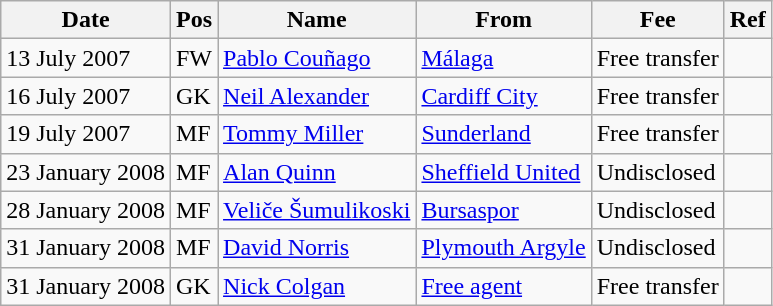<table class="wikitable">
<tr>
<th>Date</th>
<th>Pos</th>
<th>Name</th>
<th>From</th>
<th>Fee</th>
<th>Ref</th>
</tr>
<tr>
<td>13 July 2007</td>
<td>FW</td>
<td> <a href='#'>Pablo Couñago</a></td>
<td> <a href='#'>Málaga</a></td>
<td>Free transfer</td>
<td></td>
</tr>
<tr>
<td>16 July 2007</td>
<td>GK</td>
<td> <a href='#'>Neil Alexander</a></td>
<td> <a href='#'>Cardiff City</a></td>
<td>Free transfer</td>
<td></td>
</tr>
<tr>
<td>19 July 2007</td>
<td>MF</td>
<td> <a href='#'>Tommy Miller</a></td>
<td> <a href='#'>Sunderland</a></td>
<td>Free transfer</td>
<td></td>
</tr>
<tr>
<td>23 January 2008</td>
<td>MF</td>
<td> <a href='#'>Alan Quinn</a></td>
<td> <a href='#'>Sheffield United</a></td>
<td>Undisclosed</td>
<td></td>
</tr>
<tr>
<td>28 January 2008</td>
<td>MF</td>
<td> <a href='#'>Veliče Šumulikoski</a></td>
<td> <a href='#'>Bursaspor</a></td>
<td>Undisclosed</td>
<td></td>
</tr>
<tr>
<td>31 January 2008</td>
<td>MF</td>
<td> <a href='#'>David Norris</a></td>
<td> <a href='#'>Plymouth Argyle</a></td>
<td>Undisclosed</td>
<td></td>
</tr>
<tr>
<td>31 January 2008</td>
<td>GK</td>
<td> <a href='#'>Nick Colgan</a></td>
<td><a href='#'>Free agent</a></td>
<td>Free transfer</td>
<td></td>
</tr>
</table>
